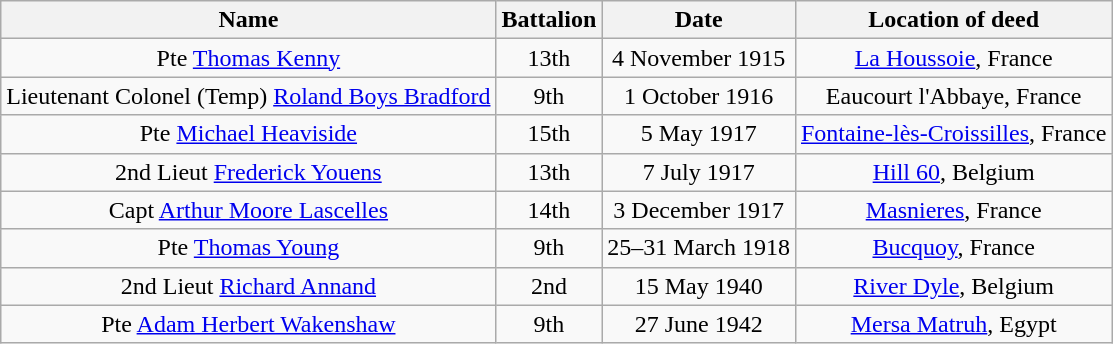<table class="wikitable" style="text-align:center;">
<tr>
<th>Name</th>
<th>Battalion</th>
<th>Date</th>
<th>Location of deed</th>
</tr>
<tr>
<td>Pte <a href='#'>Thomas Kenny</a></td>
<td>13th</td>
<td>4 November 1915</td>
<td><a href='#'>La Houssoie</a>, France</td>
</tr>
<tr>
<td>Lieutenant Colonel (Temp) <a href='#'>Roland Boys Bradford</a></td>
<td>9th</td>
<td>1 October 1916</td>
<td>Eaucourt l'Abbaye, France</td>
</tr>
<tr>
<td>Pte <a href='#'>Michael Heaviside</a></td>
<td>15th</td>
<td>5 May 1917</td>
<td><a href='#'>Fontaine-lès-Croissilles</a>, France</td>
</tr>
<tr>
<td>2nd Lieut <a href='#'>Frederick Youens</a></td>
<td>13th</td>
<td>7 July 1917</td>
<td><a href='#'>Hill 60</a>, Belgium</td>
</tr>
<tr>
<td>Capt <a href='#'>Arthur Moore Lascelles</a></td>
<td>14th</td>
<td>3 December 1917</td>
<td><a href='#'>Masnieres</a>, France</td>
</tr>
<tr>
<td>Pte <a href='#'>Thomas Young</a></td>
<td>9th</td>
<td>25–31 March 1918</td>
<td><a href='#'>Bucquoy</a>, France</td>
</tr>
<tr>
<td>2nd Lieut <a href='#'>Richard Annand</a></td>
<td>2nd</td>
<td>15 May 1940</td>
<td><a href='#'>River Dyle</a>, Belgium</td>
</tr>
<tr>
<td>Pte <a href='#'>Adam Herbert Wakenshaw</a></td>
<td>9th</td>
<td>27 June 1942</td>
<td><a href='#'>Mersa Matruh</a>, Egypt</td>
</tr>
</table>
